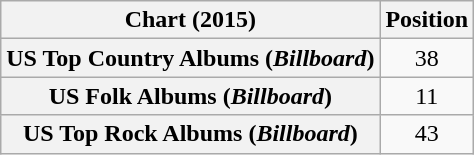<table class="wikitable sortable plainrowheaders" style="text-align:center">
<tr>
<th scope="col">Chart (2015)</th>
<th scope="col">Position</th>
</tr>
<tr>
<th scope="row">US Top Country Albums (<em>Billboard</em>)</th>
<td>38</td>
</tr>
<tr>
<th scope="row">US Folk Albums (<em>Billboard</em>)</th>
<td>11</td>
</tr>
<tr>
<th scope="row">US Top Rock Albums (<em>Billboard</em>)</th>
<td>43</td>
</tr>
</table>
